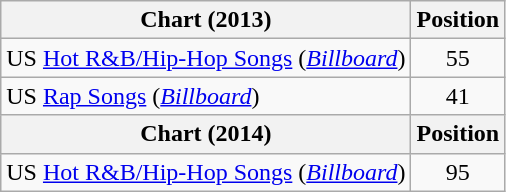<table class="wikitable">
<tr>
<th scope="col">Chart (2013)</th>
<th scope="col">Position</th>
</tr>
<tr>
<td>US <a href='#'>Hot R&B/Hip-Hop Songs</a> (<em><a href='#'>Billboard</a></em>)</td>
<td style="text-align:center;">55</td>
</tr>
<tr>
<td>US <a href='#'>Rap Songs</a> (<em><a href='#'>Billboard</a></em>)</td>
<td style="text-align:center;">41</td>
</tr>
<tr>
<th scope="col">Chart (2014)</th>
<th scope="col">Position</th>
</tr>
<tr>
<td>US <a href='#'>Hot R&B/Hip-Hop Songs</a> (<em><a href='#'>Billboard</a></em>)</td>
<td style="text-align:center;">95</td>
</tr>
</table>
